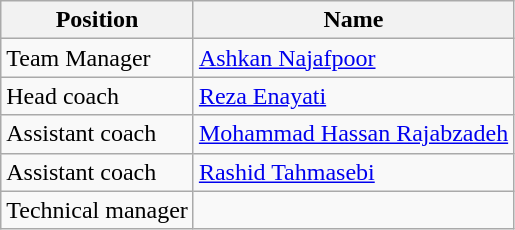<table class="wikitable">
<tr>
<th>Position</th>
<th>Name</th>
</tr>
<tr>
<td>Team Manager</td>
<td> <a href='#'>Ashkan Najafpoor</a></td>
</tr>
<tr>
<td>Head coach</td>
<td> <a href='#'>Reza Enayati</a></td>
</tr>
<tr>
<td>Assistant coach</td>
<td> <a href='#'>Mohammad Hassan Rajabzadeh</a></td>
</tr>
<tr>
<td>Assistant coach</td>
<td> <a href='#'>Rashid Tahmasebi</a></td>
</tr>
<tr>
<td>Technical manager</td>
<td></td>
</tr>
</table>
